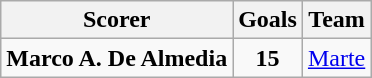<table class="wikitable">
<tr>
<th>Scorer</th>
<th>Goals</th>
<th>Team</th>
</tr>
<tr>
<td> <strong>Marco A. De Almedia</strong></td>
<td rowspan="1" align=center><strong>15</strong></td>
<td><a href='#'>Marte</a></td>
</tr>
</table>
